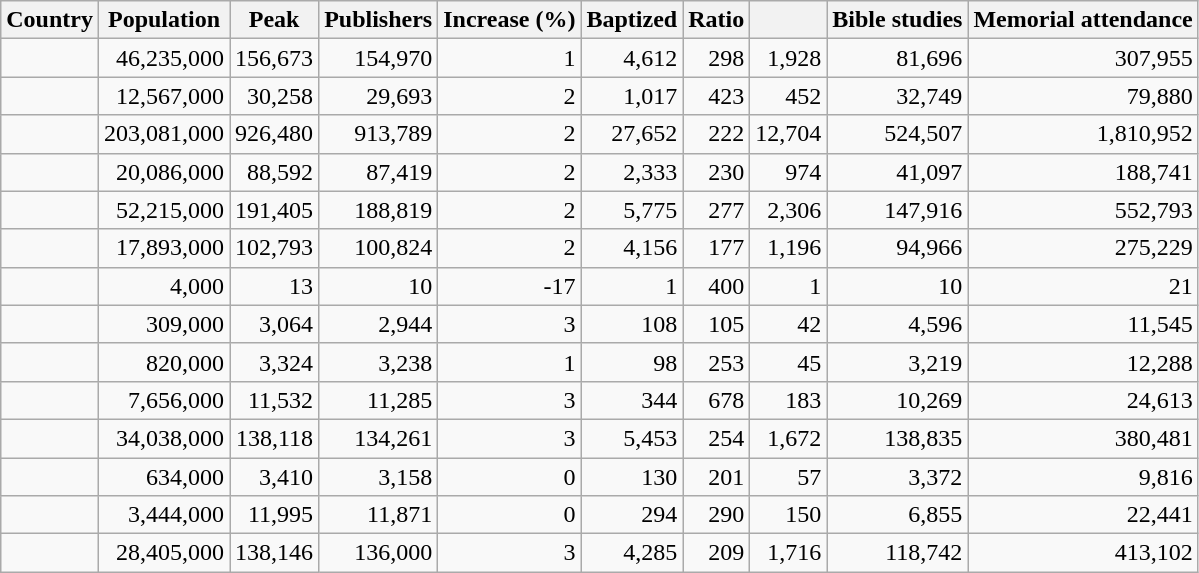<table class="wikitable sortable col1left" border="1" style="text-align:right">
<tr>
<th>Country</th>
<th>Population</th>
<th>Peak</th>
<th>Publishers</th>
<th>Increase (%)</th>
<th>Baptized</th>
<th>Ratio</th>
<th></th>
<th>Bible studies</th>
<th>Memorial attendance</th>
</tr>
<tr>
<td></td>
<td>46,235,000</td>
<td>156,673</td>
<td>154,970</td>
<td>1</td>
<td>4,612</td>
<td>298</td>
<td>1,928</td>
<td>81,696</td>
<td>307,955</td>
</tr>
<tr>
<td></td>
<td>12,567,000</td>
<td>30,258</td>
<td>29,693</td>
<td>2</td>
<td>1,017</td>
<td>423</td>
<td>452</td>
<td>32,749</td>
<td>79,880</td>
</tr>
<tr>
<td></td>
<td>203,081,000</td>
<td>926,480</td>
<td>913,789</td>
<td>2</td>
<td>27,652</td>
<td>222</td>
<td>12,704</td>
<td>524,507</td>
<td>1,810,952</td>
</tr>
<tr>
<td></td>
<td>20,086,000</td>
<td>88,592</td>
<td>87,419</td>
<td>2</td>
<td>2,333</td>
<td>230</td>
<td>974</td>
<td>41,097</td>
<td>188,741</td>
</tr>
<tr>
<td></td>
<td>52,215,000</td>
<td>191,405</td>
<td>188,819</td>
<td>2</td>
<td>5,775</td>
<td>277</td>
<td>2,306</td>
<td>147,916</td>
<td>552,793</td>
</tr>
<tr>
<td></td>
<td>17,893,000</td>
<td>102,793</td>
<td>100,824</td>
<td>2</td>
<td>4,156</td>
<td>177</td>
<td>1,196</td>
<td>94,966</td>
<td>275,229</td>
</tr>
<tr>
<td></td>
<td>4,000</td>
<td>13</td>
<td>10</td>
<td>-17</td>
<td>1</td>
<td>400</td>
<td>1</td>
<td>10</td>
<td>21</td>
</tr>
<tr>
<td></td>
<td>309,000</td>
<td>3,064</td>
<td>2,944</td>
<td>3</td>
<td>108</td>
<td>105</td>
<td>42</td>
<td>4,596</td>
<td>11,545</td>
</tr>
<tr>
<td></td>
<td>820,000</td>
<td>3,324</td>
<td>3,238</td>
<td>1</td>
<td>98</td>
<td>253</td>
<td>45</td>
<td>3,219</td>
<td>12,288</td>
</tr>
<tr>
<td></td>
<td>7,656,000</td>
<td>11,532</td>
<td>11,285</td>
<td>3</td>
<td>344</td>
<td>678</td>
<td>183</td>
<td>10,269</td>
<td>24,613</td>
</tr>
<tr>
<td></td>
<td>34,038,000</td>
<td>138,118</td>
<td>134,261</td>
<td>3</td>
<td>5,453</td>
<td>254</td>
<td>1,672</td>
<td>138,835</td>
<td>380,481</td>
</tr>
<tr>
<td></td>
<td>634,000</td>
<td>3,410</td>
<td>3,158</td>
<td>0</td>
<td>130</td>
<td>201</td>
<td>57</td>
<td>3,372</td>
<td>9,816</td>
</tr>
<tr>
<td></td>
<td>3,444,000</td>
<td>11,995</td>
<td>11,871</td>
<td>0</td>
<td>294</td>
<td>290</td>
<td>150</td>
<td>6,855</td>
<td>22,441</td>
</tr>
<tr>
<td></td>
<td>28,405,000</td>
<td>138,146</td>
<td>136,000</td>
<td>3</td>
<td>4,285</td>
<td>209</td>
<td>1,716</td>
<td>118,742</td>
<td>413,102</td>
</tr>
</table>
